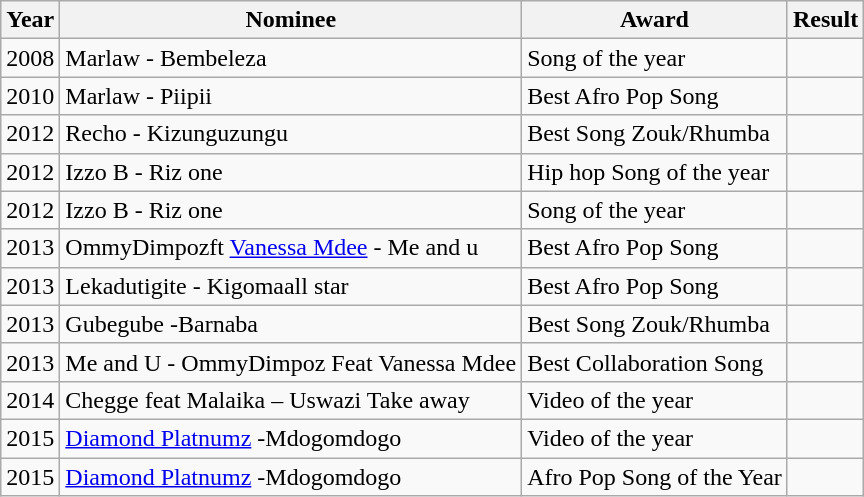<table class="wikitable">
<tr>
<th>Year</th>
<th>Nominee</th>
<th>Award</th>
<th>Result</th>
</tr>
<tr>
<td>2008</td>
<td>Marlaw - Bembeleza</td>
<td>Song of the year</td>
<td></td>
</tr>
<tr>
<td>2010</td>
<td>Marlaw - Piipii</td>
<td>Best Afro Pop Song</td>
<td></td>
</tr>
<tr>
<td>2012</td>
<td>Recho - Kizunguzungu</td>
<td>Best Song  Zouk/Rhumba</td>
<td></td>
</tr>
<tr>
<td>2012</td>
<td>Izzo B - Riz one</td>
<td>Hip hop Song of the year</td>
<td></td>
</tr>
<tr>
<td>2012</td>
<td>Izzo B - Riz one</td>
<td>Song of the year</td>
<td></td>
</tr>
<tr>
<td>2013</td>
<td>OmmyDimpozft <a href='#'>Vanessa Mdee</a> - Me and u</td>
<td>Best Afro Pop Song</td>
<td></td>
</tr>
<tr>
<td>2013</td>
<td>Lekadutigite - Kigomaall star</td>
<td>Best Afro Pop Song</td>
<td></td>
</tr>
<tr>
<td>2013</td>
<td>Gubegube -Barnaba</td>
<td>Best Song  Zouk/Rhumba</td>
<td></td>
</tr>
<tr>
<td>2013</td>
<td>Me and U - OmmyDimpoz Feat Vanessa Mdee</td>
<td>Best Collaboration Song</td>
<td></td>
</tr>
<tr>
<td>2014</td>
<td>Chegge feat Malaika – Uswazi Take away</td>
<td>Video of the year</td>
<td></td>
</tr>
<tr>
<td>2015</td>
<td><a href='#'>Diamond Platnumz</a> -Mdogomdogo</td>
<td>Video of the year</td>
<td></td>
</tr>
<tr>
<td>2015</td>
<td><a href='#'>Diamond Platnumz</a> -Mdogomdogo</td>
<td>Afro Pop Song of the Year</td>
<td></td>
</tr>
</table>
